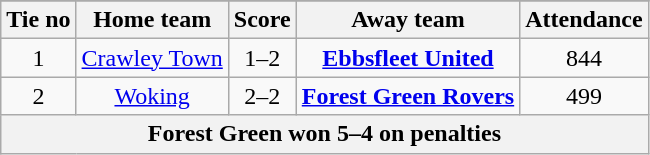<table border=0 cellpadding=0 cellspacing=0>
<tr>
<td valign="top"><br><table class="wikitable" style="text-align: center">
<tr>
</tr>
<tr>
<th>Tie no</th>
<th>Home team</th>
<th>Score</th>
<th>Away team</th>
<th>Attendance</th>
</tr>
<tr>
<td>1</td>
<td><a href='#'>Crawley Town</a></td>
<td>1–2</td>
<td><strong><a href='#'>Ebbsfleet United</a></strong></td>
<td>844</td>
</tr>
<tr>
<td>2</td>
<td><a href='#'>Woking</a></td>
<td>2–2</td>
<td><strong><a href='#'>Forest Green Rovers</a></strong></td>
<td>499</td>
</tr>
<tr>
<th colspan=5>Forest Green won 5–4 on penalties</th>
</tr>
</table>
</td>
</tr>
</table>
